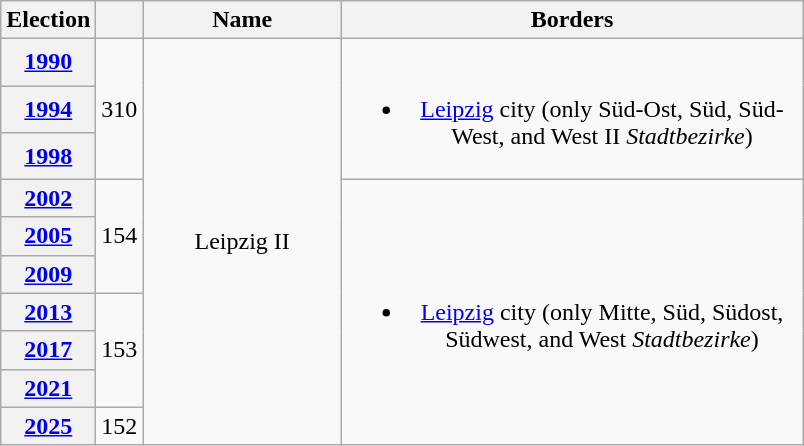<table class=wikitable style="text-align:center">
<tr>
<th>Election</th>
<th></th>
<th width=125px>Name</th>
<th width=300px>Borders</th>
</tr>
<tr>
<th><a href='#'>1990</a></th>
<td rowspan=3>310</td>
<td rowspan=10>Leipzig II</td>
<td rowspan=3><br><ul><li><a href='#'>Leipzig</a> city (only Süd-Ost, Süd, Süd-West, and West II  <em>Stadtbezirke</em>)</li></ul></td>
</tr>
<tr>
<th><a href='#'>1994</a></th>
</tr>
<tr>
<th><a href='#'>1998</a></th>
</tr>
<tr>
<th><a href='#'>2002</a></th>
<td rowspan=3>154</td>
<td rowspan=7><br><ul><li><a href='#'>Leipzig</a> city (only Mitte, Süd, Südost, Südwest, and West <em>Stadtbezirke</em>)</li></ul></td>
</tr>
<tr>
<th><a href='#'>2005</a></th>
</tr>
<tr>
<th><a href='#'>2009</a></th>
</tr>
<tr>
<th><a href='#'>2013</a></th>
<td rowspan=3>153</td>
</tr>
<tr>
<th><a href='#'>2017</a></th>
</tr>
<tr>
<th><a href='#'>2021</a></th>
</tr>
<tr>
<th><a href='#'>2025</a></th>
<td>152</td>
</tr>
</table>
